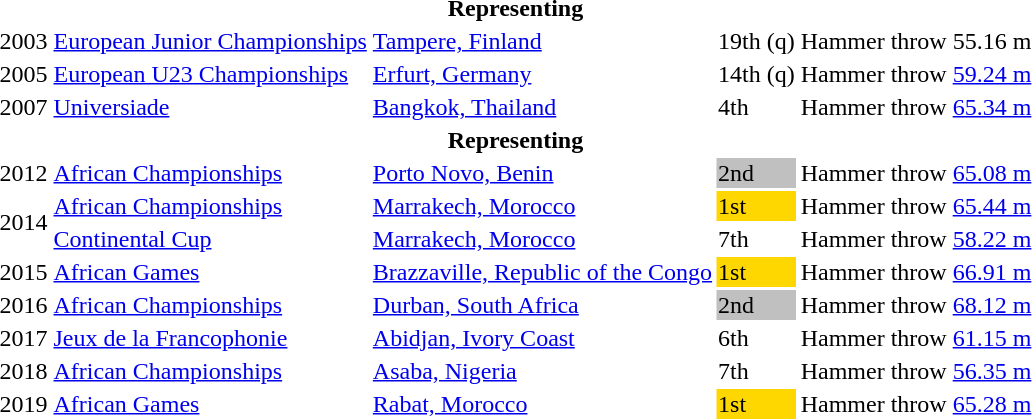<table>
<tr>
<th colspan="6">Representing </th>
</tr>
<tr>
<td>2003</td>
<td><a href='#'>European Junior Championships</a></td>
<td><a href='#'>Tampere, Finland</a></td>
<td>19th (q)</td>
<td>Hammer throw</td>
<td>55.16 m</td>
</tr>
<tr>
<td>2005</td>
<td><a href='#'>European U23 Championships</a></td>
<td><a href='#'>Erfurt, Germany</a></td>
<td>14th (q)</td>
<td>Hammer throw</td>
<td><a href='#'>59.24 m</a></td>
</tr>
<tr>
<td>2007</td>
<td><a href='#'>Universiade</a></td>
<td><a href='#'>Bangkok, Thailand</a></td>
<td>4th</td>
<td>Hammer throw</td>
<td><a href='#'>65.34 m</a></td>
</tr>
<tr>
<th colspan="6">Representing </th>
</tr>
<tr>
<td>2012</td>
<td><a href='#'>African Championships</a></td>
<td><a href='#'>Porto Novo, Benin</a></td>
<td bgcolor=silver>2nd</td>
<td>Hammer throw</td>
<td><a href='#'>65.08 m</a></td>
</tr>
<tr>
<td rowspan=2>2014</td>
<td><a href='#'>African Championships</a></td>
<td><a href='#'>Marrakech, Morocco</a></td>
<td bgcolor=gold>1st</td>
<td>Hammer throw</td>
<td><a href='#'>65.44 m</a></td>
</tr>
<tr>
<td><a href='#'>Continental Cup</a></td>
<td><a href='#'>Marrakech, Morocco</a></td>
<td>7th</td>
<td>Hammer throw</td>
<td><a href='#'>58.22 m</a></td>
</tr>
<tr>
<td>2015</td>
<td><a href='#'>African Games</a></td>
<td><a href='#'>Brazzaville, Republic of the Congo</a></td>
<td bgcolor=gold>1st</td>
<td>Hammer throw</td>
<td><a href='#'>66.91 m</a></td>
</tr>
<tr>
<td>2016</td>
<td><a href='#'>African Championships</a></td>
<td><a href='#'>Durban, South Africa</a></td>
<td bgcolor=silver>2nd</td>
<td>Hammer throw</td>
<td><a href='#'>68.12 m</a></td>
</tr>
<tr>
<td>2017</td>
<td><a href='#'>Jeux de la Francophonie</a></td>
<td><a href='#'>Abidjan, Ivory Coast</a></td>
<td>6th</td>
<td>Hammer throw</td>
<td><a href='#'>61.15 m</a></td>
</tr>
<tr>
<td>2018</td>
<td><a href='#'>African Championships</a></td>
<td><a href='#'>Asaba, Nigeria</a></td>
<td>7th</td>
<td>Hammer throw</td>
<td><a href='#'>56.35 m</a></td>
</tr>
<tr>
<td>2019</td>
<td><a href='#'>African Games</a></td>
<td><a href='#'>Rabat, Morocco</a></td>
<td bgcolor=gold>1st</td>
<td>Hammer throw</td>
<td><a href='#'>65.28 m</a></td>
</tr>
</table>
